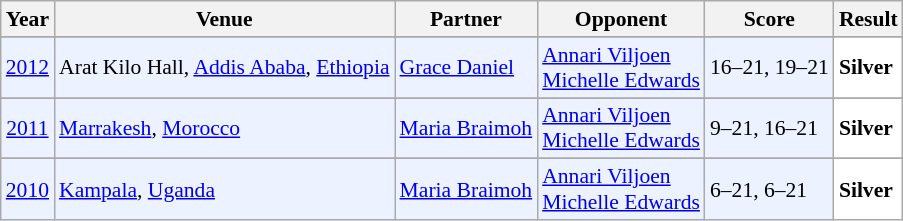<table class="sortable wikitable" style="font-size: 90%;">
<tr>
<th>Year</th>
<th>Venue</th>
<th>Partner</th>
<th>Opponent</th>
<th>Score</th>
<th>Result</th>
</tr>
<tr>
</tr>
<tr style="background:#ECF2FF">
<td align="center"><a href='#'>2012</a></td>
<td align="left">Arat Kilo Hall, <a href='#'>Addis Ababa</a>, <a href='#'>Ethiopia</a></td>
<td align="left"> <a href='#'>Grace Daniel</a></td>
<td align="left"> <a href='#'>Annari Viljoen</a><br> <a href='#'>Michelle Edwards</a></td>
<td align="left">16–21, 19–21</td>
<td style="text-align:left; background:white"> <strong>Silver</strong></td>
</tr>
<tr>
</tr>
<tr style="background:#ECF2FF">
<td align="center"><a href='#'>2011</a></td>
<td align="left"><a href='#'>Marrakesh</a>, <a href='#'>Morocco</a></td>
<td align="left"> <a href='#'>Maria Braimoh</a></td>
<td align="left"> <a href='#'>Annari Viljoen</a><br> <a href='#'>Michelle Edwards</a></td>
<td align="left">9–21, 16–21</td>
<td style="text-align:left; background:white"> <strong>Silver</strong></td>
</tr>
<tr>
</tr>
<tr style="background:#ECF2FF">
<td align="center"><a href='#'>2010</a></td>
<td align="left"><a href='#'>Kampala</a>, <a href='#'>Uganda</a></td>
<td align="left"> <a href='#'>Maria Braimoh</a></td>
<td align="left"> <a href='#'>Annari Viljoen</a><br> <a href='#'>Michelle Edwards</a></td>
<td align="left">6–21, 6–21</td>
<td style="text-align:left; background:white"> <strong>Silver</strong></td>
</tr>
</table>
